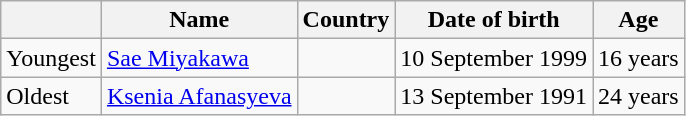<table class="wikitable">
<tr>
<th></th>
<th>Name</th>
<th>Country</th>
<th>Date of birth</th>
<th>Age</th>
</tr>
<tr>
<td>Youngest</td>
<td><a href='#'>Sae Miyakawa</a></td>
<td></td>
<td>10 September 1999</td>
<td>16 years</td>
</tr>
<tr>
<td>Oldest</td>
<td><a href='#'>Ksenia Afanasyeva</a></td>
<td></td>
<td>13 September 1991</td>
<td>24 years</td>
</tr>
</table>
